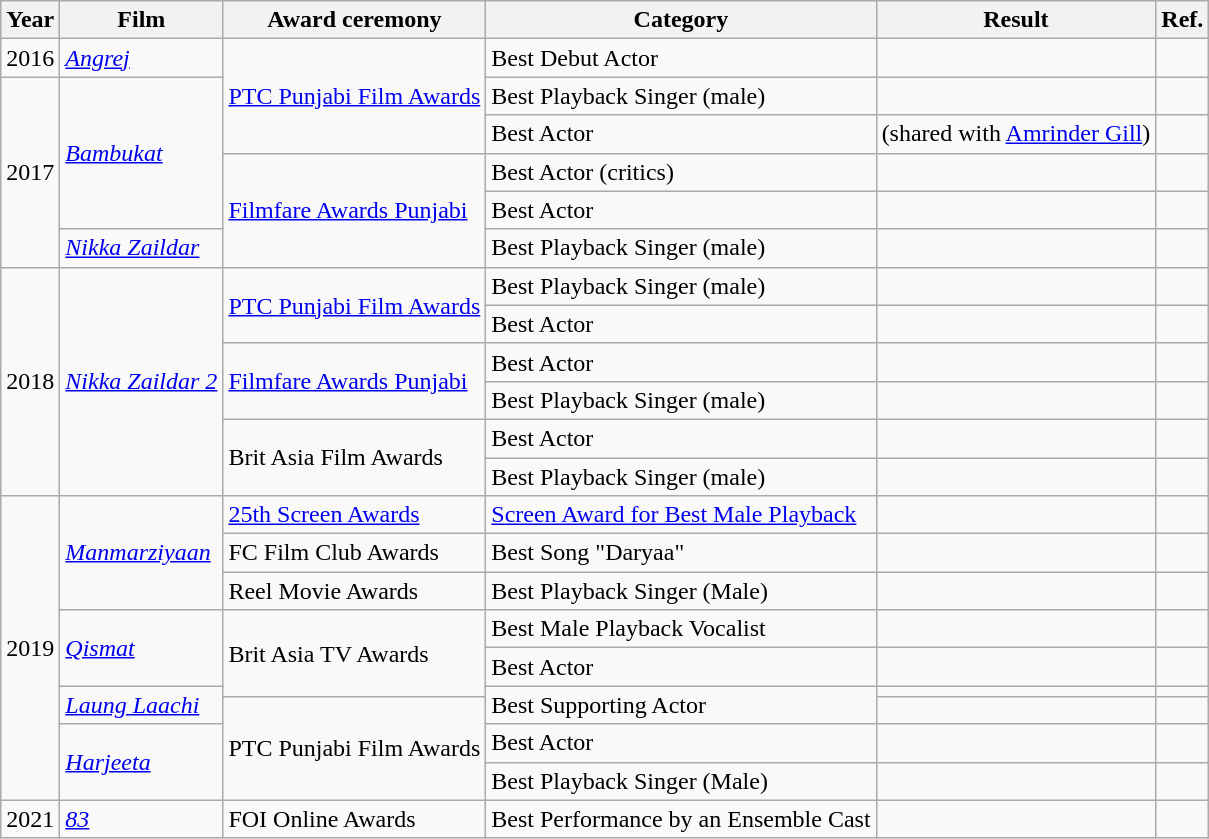<table class="wikitable">
<tr>
<th scope="col">Year</th>
<th scope="col">Film</th>
<th scope="col">Award ceremony</th>
<th scope="col">Category</th>
<th scope="col">Result</th>
<th scope="col">Ref.</th>
</tr>
<tr>
<td>2016</td>
<td><em><a href='#'>Angrej</a></em></td>
<td rowspan="3"><a href='#'>PTC Punjabi Film Awards</a></td>
<td>Best Debut Actor</td>
<td></td>
<td></td>
</tr>
<tr>
<td rowspan="5">2017</td>
<td rowspan="4"><em><a href='#'>Bambukat</a></em></td>
<td>Best Playback Singer (male)</td>
<td></td>
<td></td>
</tr>
<tr>
<td>Best Actor</td>
<td>(shared with <a href='#'>Amrinder Gill</a>)</td>
<td></td>
</tr>
<tr>
<td rowspan="3"><a href='#'>Filmfare Awards Punjabi</a></td>
<td>Best Actor (critics)</td>
<td></td>
<td></td>
</tr>
<tr>
<td>Best Actor</td>
<td></td>
<td></td>
</tr>
<tr>
<td><em><a href='#'>Nikka Zaildar</a></em></td>
<td>Best Playback Singer (male)</td>
<td></td>
<td></td>
</tr>
<tr>
<td rowspan="6">2018</td>
<td rowspan="6"><em><a href='#'>Nikka Zaildar 2</a></em></td>
<td rowspan="2"><a href='#'>PTC Punjabi Film Awards</a></td>
<td>Best Playback Singer (male)</td>
<td></td>
<td></td>
</tr>
<tr>
<td>Best Actor</td>
<td></td>
<td></td>
</tr>
<tr>
<td rowspan="2"><a href='#'>Filmfare Awards Punjabi</a></td>
<td>Best Actor</td>
<td></td>
<td></td>
</tr>
<tr>
<td>Best Playback Singer (male)</td>
<td></td>
<td></td>
</tr>
<tr>
<td rowspan="2">Brit Asia Film Awards</td>
<td>Best Actor</td>
<td></td>
<td></td>
</tr>
<tr>
<td>Best Playback Singer (male)</td>
<td></td>
<td></td>
</tr>
<tr>
<td rowspan="9">2019</td>
<td rowspan="3"><em><a href='#'>Manmarziyaan</a></em></td>
<td><a href='#'>25th Screen Awards</a></td>
<td><a href='#'>Screen Award for Best Male Playback</a></td>
<td></td>
<td></td>
</tr>
<tr>
<td>FC Film Club Awards</td>
<td>Best Song "Daryaa"</td>
<td></td>
<td></td>
</tr>
<tr>
<td>Reel Movie Awards</td>
<td>Best Playback Singer (Male)</td>
<td></td>
<td></td>
</tr>
<tr>
<td rowspan="2"><em><a href='#'>Qismat</a></em></td>
<td rowspan="3">Brit Asia TV Awards</td>
<td>Best Male Playback Vocalist</td>
<td></td>
<td></td>
</tr>
<tr>
<td>Best Actor</td>
<td></td>
<td></td>
</tr>
<tr>
<td rowspan="2"><em><a href='#'>Laung Laachi</a></em></td>
<td rowspan="2">Best Supporting Actor</td>
<td></td>
<td></td>
</tr>
<tr>
<td rowspan="3">PTC Punjabi Film Awards</td>
<td></td>
<td></td>
</tr>
<tr>
<td rowspan="2"><em><a href='#'>Harjeeta</a></em></td>
<td>Best Actor</td>
<td></td>
<td></td>
</tr>
<tr>
<td>Best Playback Singer (Male)</td>
<td></td>
<td></td>
</tr>
<tr>
<td>2021</td>
<td><em><a href='#'>83</a></em></td>
<td>FOI Online Awards</td>
<td>Best Performance by an Ensemble Cast</td>
<td></td>
<td></td>
</tr>
</table>
